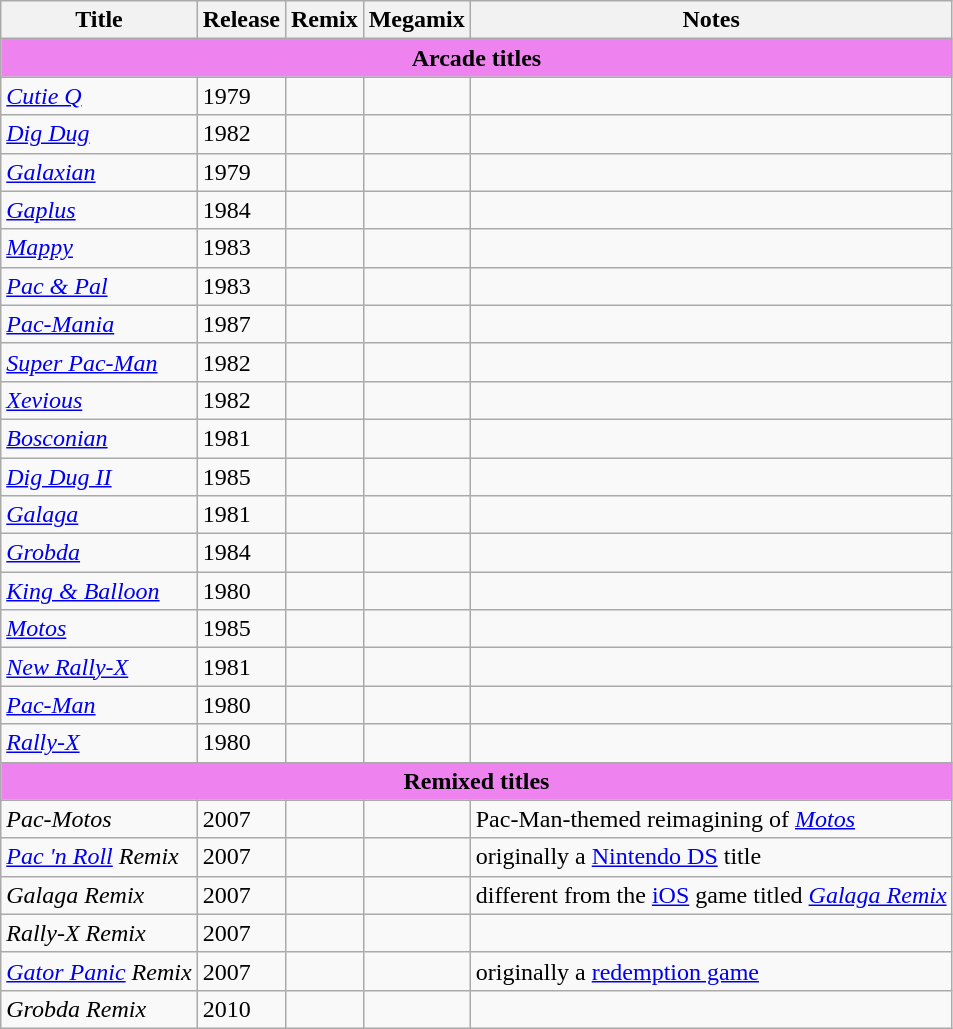<table class="wikitable sortable" border="1">
<tr>
<th scope="col">Title</th>
<th scope="col">Release</th>
<th scope="col">Remix</th>
<th scope="col">Megamix</th>
<th scope="col" class="unsortable">Notes</th>
</tr>
<tr>
<td colspan=5 style="text-align: center; background: violet;"><strong>Arcade titles</strong></td>
</tr>
<tr>
<td><em><a href='#'>Cutie Q</a></em></td>
<td>1979</td>
<td></td>
<td></td>
<td></td>
</tr>
<tr>
<td><em><a href='#'>Dig Dug</a></em></td>
<td>1982</td>
<td></td>
<td></td>
<td></td>
</tr>
<tr>
<td><em><a href='#'>Galaxian</a></em></td>
<td>1979</td>
<td></td>
<td></td>
<td></td>
</tr>
<tr>
<td><em><a href='#'>Gaplus</a></em></td>
<td>1984</td>
<td></td>
<td></td>
<td></td>
</tr>
<tr>
<td><em><a href='#'>Mappy</a></em></td>
<td>1983</td>
<td></td>
<td></td>
<td></td>
</tr>
<tr>
<td><em><a href='#'>Pac & Pal</a></em></td>
<td>1983</td>
<td></td>
<td></td>
<td></td>
</tr>
<tr>
<td><em><a href='#'>Pac-Mania</a></em></td>
<td>1987</td>
<td></td>
<td></td>
<td></td>
</tr>
<tr>
<td><em><a href='#'>Super Pac-Man</a></em></td>
<td>1982</td>
<td></td>
<td></td>
<td></td>
</tr>
<tr>
<td><em><a href='#'>Xevious</a></em></td>
<td>1982</td>
<td></td>
<td></td>
<td></td>
</tr>
<tr>
<td><em><a href='#'>Bosconian</a></em></td>
<td>1981</td>
<td></td>
<td></td>
<td></td>
</tr>
<tr>
<td><em><a href='#'>Dig Dug II</a></em></td>
<td>1985</td>
<td></td>
<td></td>
<td></td>
</tr>
<tr>
<td><em><a href='#'>Galaga</a></em></td>
<td>1981</td>
<td></td>
<td></td>
<td></td>
</tr>
<tr>
<td><em><a href='#'>Grobda</a></em></td>
<td>1984</td>
<td></td>
<td></td>
<td></td>
</tr>
<tr>
<td><em><a href='#'>King & Balloon</a></em></td>
<td>1980</td>
<td></td>
<td></td>
<td></td>
</tr>
<tr>
<td><em><a href='#'>Motos</a></em></td>
<td>1985</td>
<td></td>
<td></td>
<td></td>
</tr>
<tr>
<td><em><a href='#'>New Rally-X</a></em></td>
<td>1981</td>
<td></td>
<td></td>
<td></td>
</tr>
<tr>
<td><em><a href='#'>Pac-Man</a></em></td>
<td>1980</td>
<td></td>
<td></td>
<td></td>
</tr>
<tr>
<td><em><a href='#'>Rally-X</a></em></td>
<td>1980</td>
<td></td>
<td></td>
<td></td>
</tr>
<tr>
<td colspan=5 style="text-align: center; background: violet;"><strong>Remixed titles</strong></td>
</tr>
<tr>
<td><em>Pac-Motos</em></td>
<td>2007</td>
<td></td>
<td></td>
<td>Pac-Man-themed reimagining of <em><a href='#'>Motos</a></em></td>
</tr>
<tr>
<td><em><a href='#'>Pac 'n Roll</a> Remix</em></td>
<td>2007</td>
<td></td>
<td></td>
<td>originally a <a href='#'>Nintendo DS</a> title</td>
</tr>
<tr>
<td><em>Galaga Remix</em></td>
<td>2007</td>
<td></td>
<td></td>
<td>different from the <a href='#'>iOS</a> game titled <em><a href='#'>Galaga Remix</a></em></td>
</tr>
<tr>
<td><em>Rally-X Remix</em></td>
<td>2007</td>
<td></td>
<td></td>
<td></td>
</tr>
<tr>
<td><em><a href='#'>Gator Panic</a> Remix</em></td>
<td>2007</td>
<td></td>
<td></td>
<td>originally a <a href='#'>redemption game</a></td>
</tr>
<tr>
<td><em>Grobda Remix</em></td>
<td>2010</td>
<td></td>
<td></td>
<td></td>
</tr>
</table>
